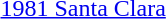<table>
<tr>
<td><a href='#'>1981 Santa Clara</a></td>
<td></td>
<td></td>
<td></td>
</tr>
</table>
